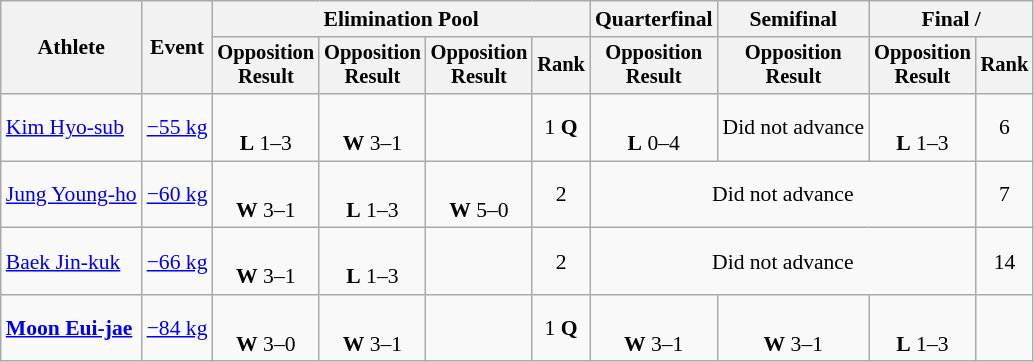<table class="wikitable" style="font-size:90%">
<tr>
<th rowspan="2">Athlete</th>
<th rowspan="2">Event</th>
<th colspan=4>Elimination Pool</th>
<th>Quarterfinal</th>
<th>Semifinal</th>
<th colspan=2>Final / </th>
</tr>
<tr style="font-size: 95%">
<th>Opposition<br>Result</th>
<th>Opposition<br>Result</th>
<th>Opposition<br>Result</th>
<th>Rank</th>
<th>Opposition<br>Result</th>
<th>Opposition<br>Result</th>
<th>Opposition<br>Result</th>
<th>Rank</th>
</tr>
<tr align=center>
<td align=left><a href='#'>Kim Hyo-sub</a></td>
<td align=left><a href='#'>−55 kg</a></td>
<td><br><strong>L</strong> 1–3 <sup></sup></td>
<td><br><strong>W</strong> 3–1 <sup></sup></td>
<td></td>
<td>1 <strong>Q</strong></td>
<td><br><strong>L</strong> 0–4 <sup></sup></td>
<td>Did not advance</td>
<td><br><strong>L</strong> 1–3 <sup></sup></td>
<td>6</td>
</tr>
<tr align=center>
<td align=left><a href='#'>Jung Young-ho</a></td>
<td align=left><a href='#'>−60 kg</a></td>
<td><br><strong>W</strong> 3–1 <sup></sup></td>
<td><br><strong>L</strong> 1–3 <sup></sup></td>
<td><br><strong>W</strong> 5–0 <sup></sup></td>
<td>2</td>
<td colspan=3>Did not advance</td>
<td>7</td>
</tr>
<tr align=center>
<td align=left><a href='#'>Baek Jin-kuk</a></td>
<td align=left><a href='#'>−66 kg</a></td>
<td><br><strong>W</strong> 3–1 <sup></sup></td>
<td><br><strong>L</strong> 1–3 <sup></sup></td>
<td></td>
<td>2</td>
<td colspan=3>Did not advance</td>
<td>14</td>
</tr>
<tr align=center>
<td align=left><strong><a href='#'>Moon Eui-jae</a></strong></td>
<td align=left><a href='#'>−84 kg</a></td>
<td><br><strong>W</strong> 3–0 <sup></sup></td>
<td><br><strong>W</strong> 3–1 <sup></sup></td>
<td></td>
<td>1 <strong>Q</strong></td>
<td><br><strong>W</strong> 3–1 <sup></sup></td>
<td><br><strong>W</strong> 3–1 <sup></sup></td>
<td><br><strong>L</strong> 1–3 <sup></sup></td>
<td></td>
</tr>
</table>
